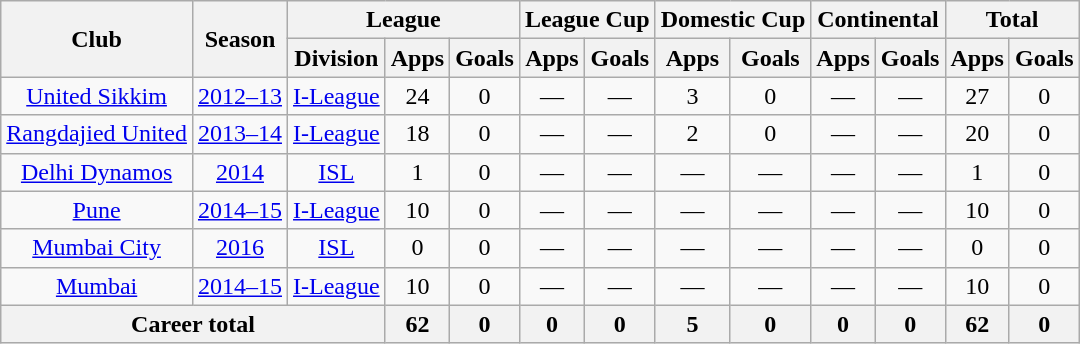<table class="wikitable" style="text-align: center;">
<tr>
<th rowspan="2">Club</th>
<th rowspan="2">Season</th>
<th colspan="3">League</th>
<th colspan="2">League Cup</th>
<th colspan="2">Domestic Cup</th>
<th colspan="2">Continental</th>
<th colspan="2">Total</th>
</tr>
<tr>
<th>Division</th>
<th>Apps</th>
<th>Goals</th>
<th>Apps</th>
<th>Goals</th>
<th>Apps</th>
<th>Goals</th>
<th>Apps</th>
<th>Goals</th>
<th>Apps</th>
<th>Goals</th>
</tr>
<tr>
<td rowspan="1"><a href='#'>United Sikkim</a></td>
<td><a href='#'>2012–13</a></td>
<td><a href='#'>I-League</a></td>
<td>24</td>
<td>0</td>
<td>—</td>
<td>—</td>
<td>3</td>
<td>0</td>
<td>—</td>
<td>—</td>
<td>27</td>
<td>0</td>
</tr>
<tr>
<td rowspan="1"><a href='#'>Rangdajied United</a></td>
<td><a href='#'>2013–14</a></td>
<td><a href='#'>I-League</a></td>
<td>18</td>
<td>0</td>
<td>—</td>
<td>—</td>
<td>2</td>
<td>0</td>
<td>—</td>
<td>—</td>
<td>20</td>
<td>0</td>
</tr>
<tr>
<td rowspan="1"><a href='#'>Delhi Dynamos</a></td>
<td><a href='#'>2014</a></td>
<td><a href='#'>ISL</a></td>
<td>1</td>
<td>0</td>
<td>—</td>
<td>—</td>
<td>—</td>
<td>—</td>
<td>—</td>
<td>—</td>
<td>1</td>
<td>0</td>
</tr>
<tr>
<td rowspan="1"><a href='#'>Pune</a></td>
<td><a href='#'>2014–15</a></td>
<td><a href='#'>I-League</a></td>
<td>10</td>
<td>0</td>
<td>—</td>
<td>—</td>
<td>—</td>
<td>—</td>
<td>—</td>
<td>—</td>
<td>10</td>
<td>0</td>
</tr>
<tr>
<td rowspan="1"><a href='#'>Mumbai City</a></td>
<td><a href='#'>2016</a></td>
<td><a href='#'>ISL</a></td>
<td>0</td>
<td>0</td>
<td>—</td>
<td>—</td>
<td>—</td>
<td>—</td>
<td>—</td>
<td>—</td>
<td>0</td>
<td>0</td>
</tr>
<tr>
<td rowspan="1"><a href='#'>Mumbai</a></td>
<td><a href='#'>2014–15</a></td>
<td><a href='#'>I-League</a></td>
<td>10</td>
<td>0</td>
<td>—</td>
<td>—</td>
<td>—</td>
<td>—</td>
<td>—</td>
<td>—</td>
<td>10</td>
<td>0</td>
</tr>
<tr>
<th colspan="3">Career total</th>
<th>62</th>
<th>0</th>
<th>0</th>
<th>0</th>
<th>5</th>
<th>0</th>
<th>0</th>
<th>0</th>
<th>62</th>
<th>0</th>
</tr>
</table>
